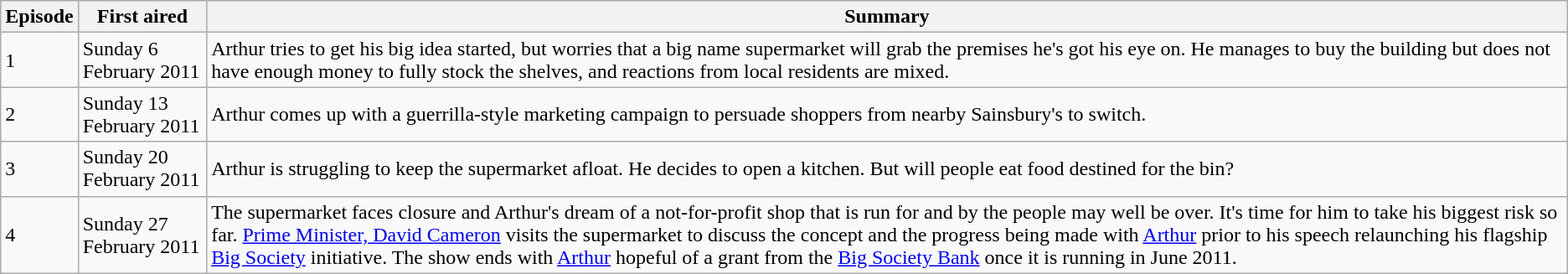<table class="wikitable">
<tr>
<th>Episode</th>
<th>First aired</th>
<th>Summary</th>
</tr>
<tr>
<td>1</td>
<td>Sunday 6 February 2011</td>
<td>Arthur tries to get his big idea started, but worries that a big name supermarket will grab the premises he's got his eye on.  He manages to buy the building but does not have enough money to fully stock the shelves, and reactions from local residents are mixed.</td>
</tr>
<tr>
<td>2</td>
<td>Sunday 13 February 2011</td>
<td>Arthur comes up with a guerrilla-style marketing campaign to persuade shoppers from nearby Sainsbury's to switch.</td>
</tr>
<tr>
<td>3</td>
<td>Sunday 20 February 2011</td>
<td>Arthur is struggling to keep the supermarket afloat. He decides to open a kitchen. But will people eat food destined for the bin?</td>
</tr>
<tr>
<td>4</td>
<td>Sunday 27 February 2011</td>
<td>The supermarket faces closure and Arthur's dream of a not-for-profit shop that is run for and by the people may well be over. It's time for him to take his biggest risk so far. <a href='#'>Prime Minister, David Cameron</a> visits the supermarket to discuss the concept and the progress being made with <a href='#'>Arthur</a> prior to his speech relaunching his flagship <a href='#'>Big Society</a> initiative. The show ends with <a href='#'>Arthur</a> hopeful of a grant from the <a href='#'>Big Society Bank</a> once it is running in June 2011.</td>
</tr>
</table>
